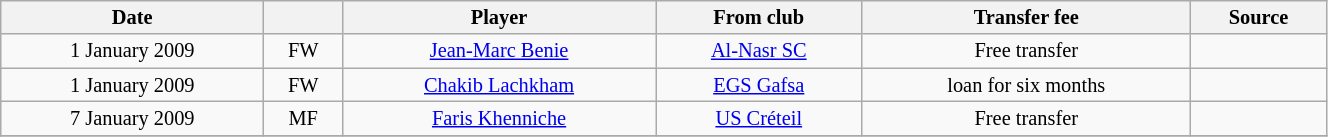<table class="wikitable sortable" style="width:70%; text-align:center; font-size:85%; text-align:centre;">
<tr>
<th>Date</th>
<th></th>
<th>Player</th>
<th>From club</th>
<th>Transfer fee</th>
<th>Source</th>
</tr>
<tr>
<td>1 January 2009</td>
<td>FW</td>
<td> <a href='#'>Jean-Marc Benie</a></td>
<td> <a href='#'>Al-Nasr SC</a></td>
<td>Free transfer</td>
<td></td>
</tr>
<tr>
<td>1 January 2009</td>
<td>FW</td>
<td> <a href='#'>Chakib Lachkham</a></td>
<td> <a href='#'>EGS Gafsa</a></td>
<td>loan for six months</td>
<td></td>
</tr>
<tr>
<td>7 January 2009</td>
<td>MF</td>
<td> <a href='#'>Faris Khenniche</a></td>
<td> <a href='#'>US Créteil</a></td>
<td>Free transfer</td>
<td></td>
</tr>
<tr>
</tr>
</table>
